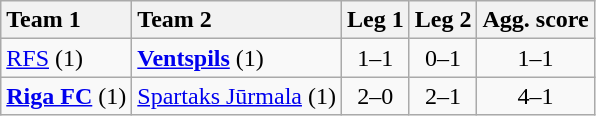<table class="wikitable">
<tr>
<th style="text-align:left">Team 1</th>
<th style="text-align:left">Team 2</th>
<th>Leg 1</th>
<th>Leg 2</th>
<th>Agg. score</th>
</tr>
<tr>
<td><a href='#'>RFS</a> (1)</td>
<td><strong><a href='#'>Ventspils</a></strong> (1)</td>
<td style="text-align:center">1–1</td>
<td style="text-align:center">0–1</td>
<td style="text-align:center">1–1</td>
</tr>
<tr>
<td><strong><a href='#'>Riga FC</a></strong> (1)</td>
<td><a href='#'>Spartaks Jūrmala</a> (1)</td>
<td style="text-align:center">2–0</td>
<td style="text-align:center">2–1</td>
<td style="text-align:center">4–1</td>
</tr>
</table>
